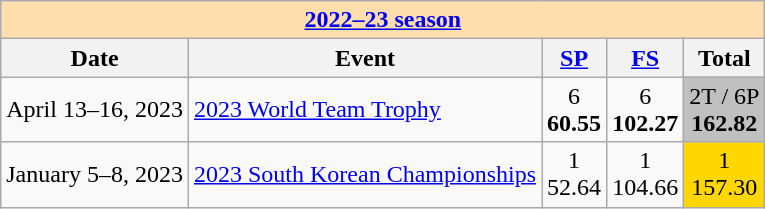<table class="wikitable">
<tr>
<td style="background-color: #ffdead; " colspan=5 align=center><a href='#'><strong>2022–23 season</strong></a></td>
</tr>
<tr>
<th>Date</th>
<th>Event</th>
<th><a href='#'>SP</a></th>
<th><a href='#'>FS</a></th>
<th>Total</th>
</tr>
<tr>
<td>April 13–16, 2023</td>
<td><a href='#'>2023 World Team Trophy</a></td>
<td align=center>6 <br> <strong>60.55</strong></td>
<td align=center>6 <br> <strong>102.27</strong></td>
<td align=center  align=center bgcolor=silver>2T / 6P<br> <strong>162.82</strong></td>
</tr>
<tr>
<td>January 5–8, 2023</td>
<td><a href='#'>2023 South Korean Championships</a></td>
<td align=center>1 <br> 52.64</td>
<td align=center>1 <br> 104.66</td>
<td align=center bgcolor=gold>1 <br> 157.30</td>
</tr>
</table>
